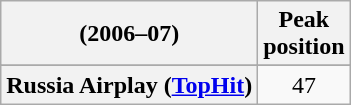<table class="wikitable sortable plainrowheaders" style="text-align:center">
<tr>
<th scope="col">(2006–07)</th>
<th scope="col">Peak<br>position</th>
</tr>
<tr>
</tr>
<tr>
<th scope="row">Russia Airplay (<a href='#'>TopHit</a>)</th>
<td>47</td>
</tr>
</table>
